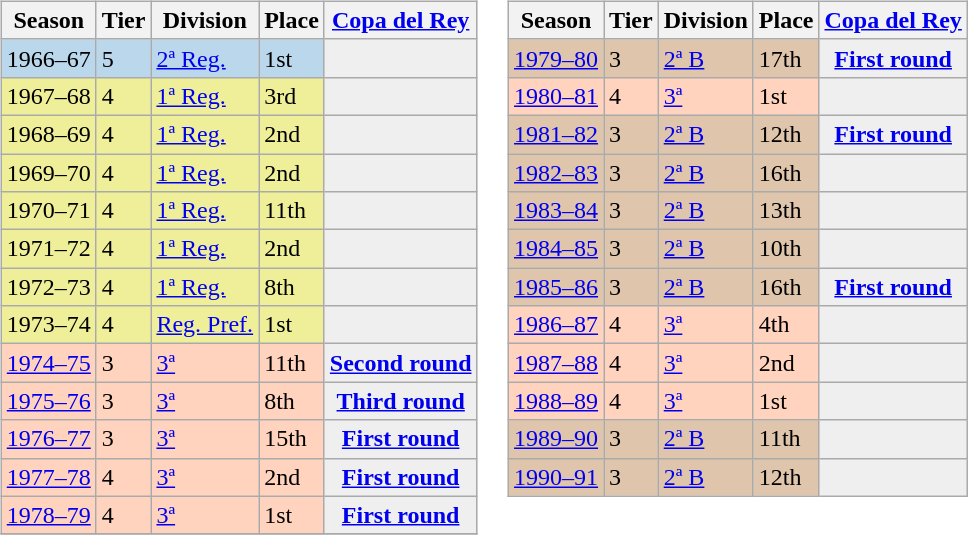<table>
<tr>
<td valign="top" width=0%><br><table class="wikitable">
<tr style="background:#f0f6fa;">
<th>Season</th>
<th>Tier</th>
<th>Division</th>
<th>Place</th>
<th><a href='#'>Copa del Rey</a></th>
</tr>
<tr>
<td style="background:#BBD7EC;">1966–67</td>
<td style="background:#BBD7EC;">5</td>
<td style="background:#BBD7EC;"><a href='#'>2ª Reg.</a></td>
<td style="background:#BBD7EC;">1st</td>
<th style="background:#efefef;"></th>
</tr>
<tr>
<td style="background:#EFEF99;">1967–68</td>
<td style="background:#EFEF99;">4</td>
<td style="background:#EFEF99;"><a href='#'>1ª Reg.</a></td>
<td style="background:#EFEF99;">3rd</td>
<th style="background:#efefef;"></th>
</tr>
<tr>
<td style="background:#EFEF99;">1968–69</td>
<td style="background:#EFEF99;">4</td>
<td style="background:#EFEF99;"><a href='#'>1ª Reg.</a></td>
<td style="background:#EFEF99;">2nd</td>
<th style="background:#efefef;"></th>
</tr>
<tr>
<td style="background:#EFEF99;">1969–70</td>
<td style="background:#EFEF99;">4</td>
<td style="background:#EFEF99;"><a href='#'>1ª Reg.</a></td>
<td style="background:#EFEF99;">2nd</td>
<th style="background:#efefef;"></th>
</tr>
<tr>
<td style="background:#EFEF99;">1970–71</td>
<td style="background:#EFEF99;">4</td>
<td style="background:#EFEF99;"><a href='#'>1ª Reg.</a></td>
<td style="background:#EFEF99;">11th</td>
<th style="background:#efefef;"></th>
</tr>
<tr>
<td style="background:#EFEF99;">1971–72</td>
<td style="background:#EFEF99;">4</td>
<td style="background:#EFEF99;"><a href='#'>1ª Reg.</a></td>
<td style="background:#EFEF99;">2nd</td>
<th style="background:#efefef;"></th>
</tr>
<tr>
<td style="background:#EFEF99;">1972–73</td>
<td style="background:#EFEF99;">4</td>
<td style="background:#EFEF99;"><a href='#'>1ª Reg.</a></td>
<td style="background:#EFEF99;">8th</td>
<th style="background:#efefef;"></th>
</tr>
<tr>
<td style="background:#EFEF99;">1973–74</td>
<td style="background:#EFEF99;">4</td>
<td style="background:#EFEF99;"><a href='#'>Reg. Pref.</a></td>
<td style="background:#EFEF99;">1st</td>
<th style="background:#efefef;"></th>
</tr>
<tr>
<td style="background:#FFD3BD;"><a href='#'>1974–75</a></td>
<td style="background:#FFD3BD;">3</td>
<td style="background:#FFD3BD;"><a href='#'>3ª</a></td>
<td style="background:#FFD3BD;">11th</td>
<th style="background:#efefef;"><a href='#'>Second round</a></th>
</tr>
<tr>
<td style="background:#FFD3BD;"><a href='#'>1975–76</a></td>
<td style="background:#FFD3BD;">3</td>
<td style="background:#FFD3BD;"><a href='#'>3ª</a></td>
<td style="background:#FFD3BD;">8th</td>
<th style="background:#efefef;"><a href='#'>Third round</a></th>
</tr>
<tr>
<td style="background:#FFD3BD;"><a href='#'>1976–77</a></td>
<td style="background:#FFD3BD;">3</td>
<td style="background:#FFD3BD;"><a href='#'>3ª</a></td>
<td style="background:#FFD3BD;">15th</td>
<th style="background:#efefef;"><a href='#'>First round</a></th>
</tr>
<tr>
<td style="background:#FFD3BD;"><a href='#'>1977–78</a></td>
<td style="background:#FFD3BD;">4</td>
<td style="background:#FFD3BD;"><a href='#'>3ª</a></td>
<td style="background:#FFD3BD;">2nd</td>
<th style="background:#efefef;"><a href='#'>First round</a></th>
</tr>
<tr>
<td style="background:#FFD3BD;"><a href='#'>1978–79</a></td>
<td style="background:#FFD3BD;">4</td>
<td style="background:#FFD3BD;"><a href='#'>3ª</a></td>
<td style="background:#FFD3BD;">1st</td>
<th style="background:#efefef;"><a href='#'>First round</a></th>
</tr>
<tr>
</tr>
</table>
</td>
<td valign="top" width=0%><br><table class="wikitable">
<tr style="background:#f0f6fa;">
<th>Season</th>
<th>Tier</th>
<th>Division</th>
<th>Place</th>
<th><a href='#'>Copa del Rey</a></th>
</tr>
<tr>
<td style="background:#DEC5AB;"><a href='#'>1979–80</a></td>
<td style="background:#DEC5AB;">3</td>
<td style="background:#DEC5AB;"><a href='#'>2ª B</a></td>
<td style="background:#DEC5AB;">17th</td>
<th style="background:#efefef;"><a href='#'>First round</a></th>
</tr>
<tr>
<td style="background:#FFD3BD;"><a href='#'>1980–81</a></td>
<td style="background:#FFD3BD;">4</td>
<td style="background:#FFD3BD;"><a href='#'>3ª</a></td>
<td style="background:#FFD3BD;">1st</td>
<th style="background:#efefef;"></th>
</tr>
<tr>
<td style="background:#DEC5AB;"><a href='#'>1981–82</a></td>
<td style="background:#DEC5AB;">3</td>
<td style="background:#DEC5AB;"><a href='#'>2ª B</a></td>
<td style="background:#DEC5AB;">12th</td>
<th style="background:#efefef;"><a href='#'>First round</a></th>
</tr>
<tr>
<td style="background:#DEC5AB;"><a href='#'>1982–83</a></td>
<td style="background:#DEC5AB;">3</td>
<td style="background:#DEC5AB;"><a href='#'>2ª B</a></td>
<td style="background:#DEC5AB;">16th</td>
<th style="background:#efefef;"></th>
</tr>
<tr>
<td style="background:#DEC5AB;"><a href='#'>1983–84</a></td>
<td style="background:#DEC5AB;">3</td>
<td style="background:#DEC5AB;"><a href='#'>2ª B</a></td>
<td style="background:#DEC5AB;">13th</td>
<th style="background:#efefef;"></th>
</tr>
<tr>
<td style="background:#DEC5AB;"><a href='#'>1984–85</a></td>
<td style="background:#DEC5AB;">3</td>
<td style="background:#DEC5AB;"><a href='#'>2ª B</a></td>
<td style="background:#DEC5AB;">10th</td>
<th style="background:#efefef;"></th>
</tr>
<tr>
<td style="background:#DEC5AB;"><a href='#'>1985–86</a></td>
<td style="background:#DEC5AB;">3</td>
<td style="background:#DEC5AB;"><a href='#'>2ª B</a></td>
<td style="background:#DEC5AB;">16th</td>
<th style="background:#efefef;"><a href='#'>First round</a></th>
</tr>
<tr>
<td style="background:#FFD3BD;"><a href='#'>1986–87</a></td>
<td style="background:#FFD3BD;">4</td>
<td style="background:#FFD3BD;"><a href='#'>3ª</a></td>
<td style="background:#FFD3BD;">4th</td>
<th style="background:#efefef;"></th>
</tr>
<tr>
<td style="background:#FFD3BD;"><a href='#'>1987–88</a></td>
<td style="background:#FFD3BD;">4</td>
<td style="background:#FFD3BD;"><a href='#'>3ª</a></td>
<td style="background:#FFD3BD;">2nd</td>
<th style="background:#efefef;"></th>
</tr>
<tr>
<td style="background:#FFD3BD;"><a href='#'>1988–89</a></td>
<td style="background:#FFD3BD;">4</td>
<td style="background:#FFD3BD;"><a href='#'>3ª</a></td>
<td style="background:#FFD3BD;">1st</td>
<th style="background:#efefef;"></th>
</tr>
<tr>
<td style="background:#DEC5AB;"><a href='#'>1989–90</a></td>
<td style="background:#DEC5AB;">3</td>
<td style="background:#DEC5AB;"><a href='#'>2ª B</a></td>
<td style="background:#DEC5AB;">11th</td>
<th style="background:#efefef;"></th>
</tr>
<tr>
<td style="background:#DEC5AB;"><a href='#'>1990–91</a></td>
<td style="background:#DEC5AB;">3</td>
<td style="background:#DEC5AB;"><a href='#'>2ª B</a></td>
<td style="background:#DEC5AB;">12th</td>
<th style="background:#efefef;"></th>
</tr>
</table>
</td>
</tr>
</table>
